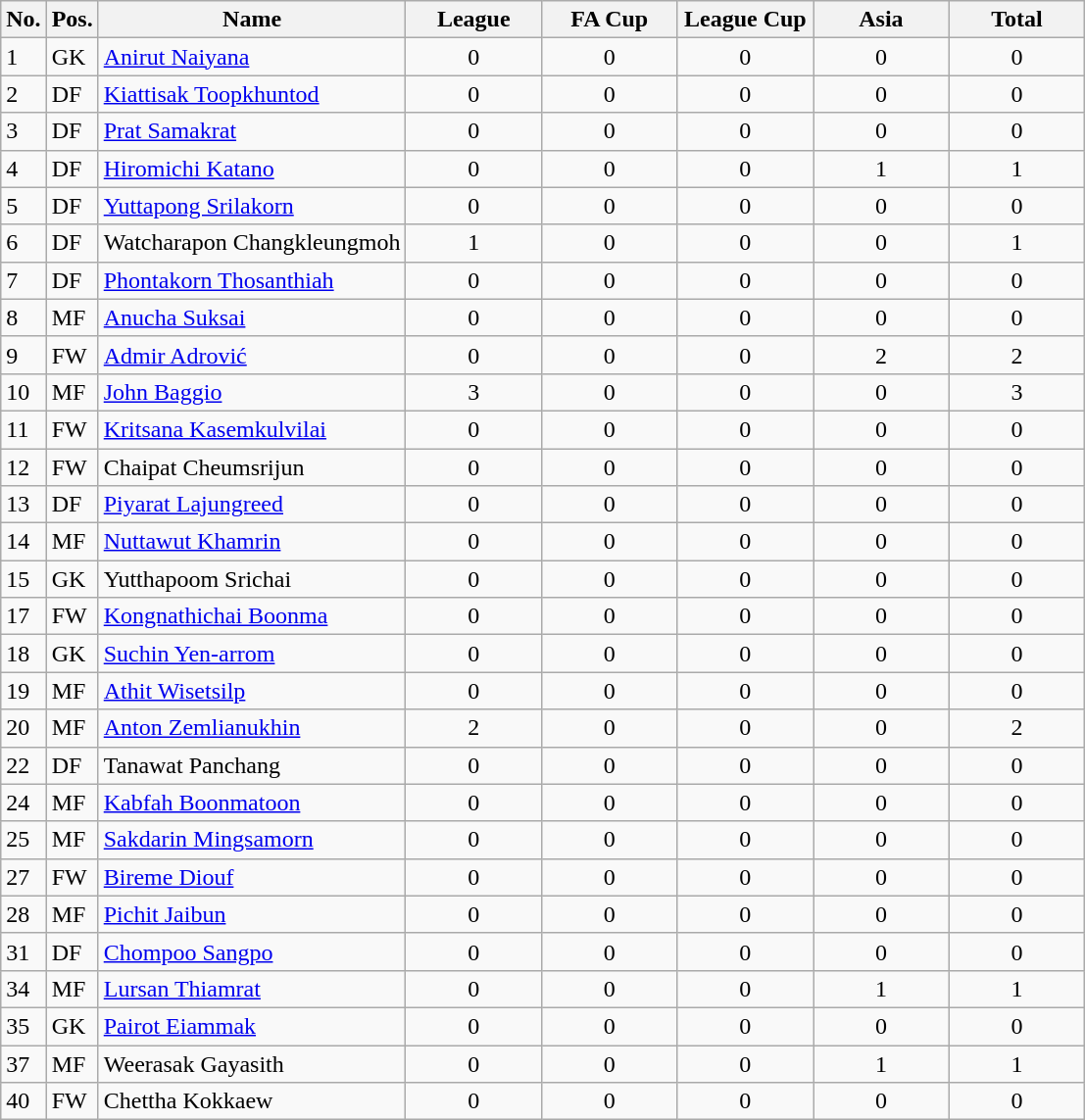<table class="wikitable" style="text-align:center">
<tr>
<th rowspan="1" valign="bottom">No.</th>
<th rowspan="1" valign="bottom">Pos.</th>
<th rowspan="1" valign="bottom">Name</th>
<th rowspan="1" width="85">League</th>
<th rowspan="1" width="85">FA Cup</th>
<th rowspan="1" width="85">League Cup</th>
<th rowspan="1" width="85">Asia</th>
<th rowspan="1" width="85">Total</th>
</tr>
<tr>
<td align="left">1</td>
<td align="left">GK</td>
<td align="left"> <a href='#'>Anirut Naiyana</a></td>
<td>0</td>
<td>0</td>
<td>0</td>
<td>0</td>
<td>0</td>
</tr>
<tr>
<td align="left">2</td>
<td align="left">DF</td>
<td align="left"> <a href='#'>Kiattisak Toopkhuntod</a></td>
<td>0</td>
<td>0</td>
<td>0</td>
<td>0</td>
<td>0</td>
</tr>
<tr>
<td align="left">3</td>
<td align="left">DF</td>
<td align="left"> <a href='#'>Prat Samakrat</a></td>
<td>0</td>
<td>0</td>
<td>0</td>
<td>0</td>
<td>0</td>
</tr>
<tr>
<td align="left">4</td>
<td align="left">DF</td>
<td align="left"> <a href='#'>Hiromichi Katano</a></td>
<td>0</td>
<td>0</td>
<td>0</td>
<td>1</td>
<td>1</td>
</tr>
<tr>
<td align="left">5</td>
<td align="left">DF</td>
<td align="left"> <a href='#'>Yuttapong Srilakorn</a></td>
<td>0</td>
<td>0</td>
<td>0</td>
<td>0</td>
<td>0</td>
</tr>
<tr>
<td align="left">6</td>
<td align="left">DF</td>
<td align="left"> Watcharapon Changkleungmoh</td>
<td>1</td>
<td>0</td>
<td>0</td>
<td>0</td>
<td>1</td>
</tr>
<tr>
<td align="left">7</td>
<td align="left">DF</td>
<td align="left"> <a href='#'>Phontakorn Thosanthiah</a></td>
<td>0</td>
<td>0</td>
<td>0</td>
<td>0</td>
<td>0</td>
</tr>
<tr>
<td align="left">8</td>
<td align="left">MF</td>
<td align="left"> <a href='#'>Anucha Suksai</a></td>
<td>0</td>
<td>0</td>
<td>0</td>
<td>0</td>
<td>0</td>
</tr>
<tr>
<td align="left">9</td>
<td align="left">FW</td>
<td align="left"> <a href='#'>Admir Adrović</a></td>
<td>0</td>
<td>0</td>
<td>0</td>
<td>2</td>
<td>2</td>
</tr>
<tr>
<td align="left">10</td>
<td align="left">MF</td>
<td align="left"> <a href='#'>John Baggio</a></td>
<td>3</td>
<td>0</td>
<td>0</td>
<td>0</td>
<td>3</td>
</tr>
<tr>
<td align="left">11</td>
<td align="left">FW</td>
<td align="left"> <a href='#'>Kritsana Kasemkulvilai</a></td>
<td>0</td>
<td>0</td>
<td>0</td>
<td>0</td>
<td>0</td>
</tr>
<tr>
<td align="left">12</td>
<td align="left">FW</td>
<td align="left"> Chaipat Cheumsrijun</td>
<td>0</td>
<td>0</td>
<td>0</td>
<td>0</td>
<td>0</td>
</tr>
<tr>
<td align="left">13</td>
<td align="left">DF</td>
<td align="left"> <a href='#'>Piyarat Lajungreed</a></td>
<td>0</td>
<td>0</td>
<td>0</td>
<td>0</td>
<td>0</td>
</tr>
<tr>
<td align="left">14</td>
<td align="left">MF</td>
<td align="left"> <a href='#'>Nuttawut Khamrin</a></td>
<td>0</td>
<td>0</td>
<td>0</td>
<td>0</td>
<td>0</td>
</tr>
<tr>
<td align="left">15</td>
<td align="left">GK</td>
<td align="left"> Yutthapoom Srichai</td>
<td>0</td>
<td>0</td>
<td>0</td>
<td>0</td>
<td>0</td>
</tr>
<tr>
<td align="left">17</td>
<td align="left">FW</td>
<td align="left"> <a href='#'>Kongnathichai Boonma</a></td>
<td>0</td>
<td>0</td>
<td>0</td>
<td>0</td>
<td>0</td>
</tr>
<tr>
<td align="left">18</td>
<td align="left">GK</td>
<td align="left"> <a href='#'>Suchin Yen-arrom</a></td>
<td>0</td>
<td>0</td>
<td>0</td>
<td>0</td>
<td>0</td>
</tr>
<tr>
<td align="left">19</td>
<td align="left">MF</td>
<td align="left"> <a href='#'>Athit Wisetsilp</a></td>
<td>0</td>
<td>0</td>
<td>0</td>
<td>0</td>
<td>0</td>
</tr>
<tr>
<td align="left">20</td>
<td align="left">MF</td>
<td align="left"> <a href='#'>Anton Zemlianukhin</a></td>
<td>2</td>
<td>0</td>
<td>0</td>
<td>0</td>
<td>2</td>
</tr>
<tr>
<td align="left">22</td>
<td align="left">DF</td>
<td align="left"> Tanawat Panchang</td>
<td>0</td>
<td>0</td>
<td>0</td>
<td>0</td>
<td>0</td>
</tr>
<tr>
<td align="left">24</td>
<td align="left">MF</td>
<td align="left"> <a href='#'>Kabfah Boonmatoon</a></td>
<td>0</td>
<td>0</td>
<td>0</td>
<td>0</td>
<td>0</td>
</tr>
<tr>
<td align="left">25</td>
<td align="left">MF</td>
<td align="left"> <a href='#'>Sakdarin Mingsamorn</a></td>
<td>0</td>
<td>0</td>
<td>0</td>
<td>0</td>
<td>0</td>
</tr>
<tr>
<td align="left">27</td>
<td align="left">FW</td>
<td align="left"> <a href='#'>Bireme Diouf</a></td>
<td>0</td>
<td>0</td>
<td>0</td>
<td>0</td>
<td>0</td>
</tr>
<tr>
<td align="left">28</td>
<td align="left">MF</td>
<td align="left"> <a href='#'>Pichit Jaibun</a></td>
<td>0</td>
<td>0</td>
<td>0</td>
<td>0</td>
<td>0</td>
</tr>
<tr>
<td align="left">31</td>
<td align="left">DF</td>
<td align="left"> <a href='#'>Chompoo Sangpo</a></td>
<td>0</td>
<td>0</td>
<td>0</td>
<td>0</td>
<td>0</td>
</tr>
<tr>
<td align="left">34</td>
<td align="left">MF</td>
<td align="left"> <a href='#'>Lursan Thiamrat</a></td>
<td>0</td>
<td>0</td>
<td>0</td>
<td>1</td>
<td>1</td>
</tr>
<tr>
<td align="left">35</td>
<td align="left">GK</td>
<td align="left"> <a href='#'>Pairot Eiammak</a></td>
<td>0</td>
<td>0</td>
<td>0</td>
<td>0</td>
<td>0</td>
</tr>
<tr>
<td align="left">37</td>
<td align="left">MF</td>
<td align="left"> Weerasak Gayasith</td>
<td>0</td>
<td>0</td>
<td>0</td>
<td>1</td>
<td>1</td>
</tr>
<tr>
<td align="left">40</td>
<td align="left">FW</td>
<td align="left"> Chettha Kokkaew</td>
<td>0</td>
<td>0</td>
<td>0</td>
<td>0</td>
<td>0</td>
</tr>
</table>
